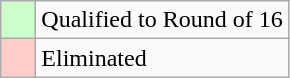<table class="wikitable">
<tr>
<td style="background: #ccffcc;">    </td>
<td>Qualified to Round of 16</td>
</tr>
<tr>
<td style="background: #ffcccc;">    </td>
<td>Eliminated</td>
</tr>
</table>
